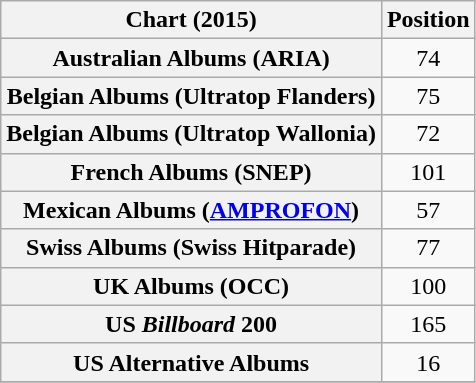<table class="wikitable sortable plainrowheaders" style="text-align:center">
<tr>
<th scope="col">Chart (2015)</th>
<th scope="col">Position</th>
</tr>
<tr>
<th scope="row">Australian Albums (ARIA)</th>
<td>74</td>
</tr>
<tr>
<th scope="row">Belgian Albums (Ultratop Flanders)</th>
<td>75</td>
</tr>
<tr>
<th scope="row">Belgian Albums (Ultratop Wallonia)</th>
<td>72</td>
</tr>
<tr>
<th scope="row">French Albums (SNEP)</th>
<td>101</td>
</tr>
<tr>
<th scope="row">Mexican Albums (<a href='#'>AMPROFON</a>)</th>
<td align="center">57</td>
</tr>
<tr>
<th scope="row">Swiss Albums (Swiss Hitparade)</th>
<td>77</td>
</tr>
<tr>
<th scope="row">UK Albums (OCC)</th>
<td>100</td>
</tr>
<tr>
<th scope="row">US <em>Billboard</em> 200</th>
<td>165</td>
</tr>
<tr>
<th scope="row">US Alternative Albums</th>
<td>16</td>
</tr>
<tr>
</tr>
</table>
